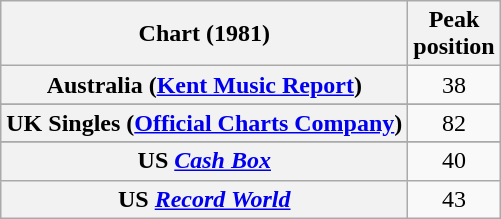<table class="wikitable sortable plainrowheaders">
<tr>
<th scope="col">Chart (1981)</th>
<th scope="col">Peak<br>position</th>
</tr>
<tr>
<th scope="row">Australia (<a href='#'>Kent Music Report</a>)</th>
<td align="center">38</td>
</tr>
<tr>
</tr>
<tr>
</tr>
<tr>
</tr>
<tr>
</tr>
<tr>
</tr>
<tr>
<th scope="row">UK Singles (<a href='#'>Official Charts Company</a>)</th>
<td align="center">82</td>
</tr>
<tr>
</tr>
<tr>
<th scope="row">US <a href='#'><em>Cash Box</em></a></th>
<td align="center">40</td>
</tr>
<tr>
<th scope="row">US <em><a href='#'>Record World</a></em></th>
<td align="center">43</td>
</tr>
</table>
